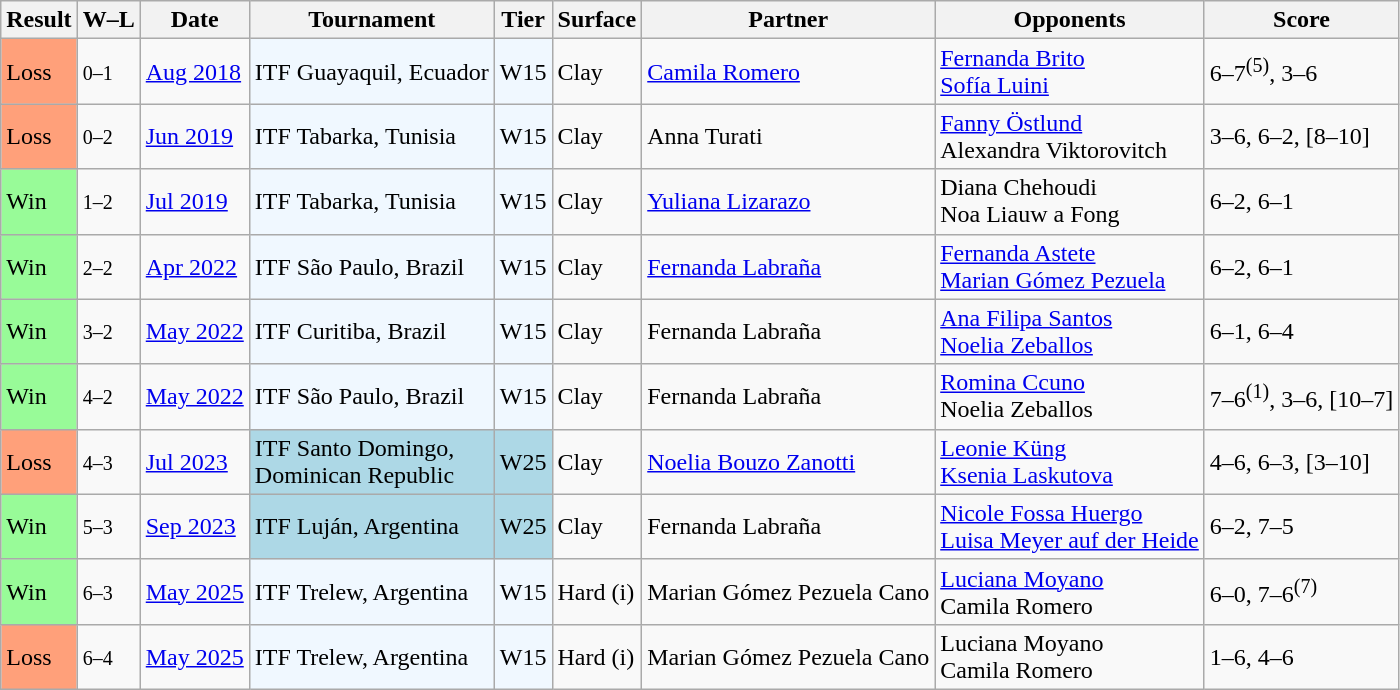<table class="sortable wikitable">
<tr>
<th>Result</th>
<th class=unsortable>W–L</th>
<th>Date</th>
<th>Tournament</th>
<th>Tier</th>
<th>Surface</th>
<th>Partner</th>
<th>Opponents</th>
<th class=unsortable>Score</th>
</tr>
<tr>
<td style="background:#ffa07a;">Loss</td>
<td><small>0–1</small></td>
<td><a href='#'>Aug 2018</a></td>
<td style="background:#f0f8ff;">ITF Guayaquil, Ecuador</td>
<td style="background:#f0f8ff;">W15</td>
<td>Clay</td>
<td> <a href='#'>Camila Romero</a></td>
<td> <a href='#'>Fernanda Brito</a> <br>  <a href='#'>Sofía Luini</a></td>
<td>6–7<sup>(5)</sup>, 3–6</td>
</tr>
<tr>
<td style="background:#ffa07a;">Loss</td>
<td><small>0–2</small></td>
<td><a href='#'>Jun 2019</a></td>
<td style="background:#f0f8ff;">ITF Tabarka, Tunisia</td>
<td style="background:#f0f8ff;">W15</td>
<td>Clay</td>
<td> Anna Turati</td>
<td> <a href='#'>Fanny Östlund</a> <br>  Alexandra Viktorovitch</td>
<td>3–6, 6–2, [8–10]</td>
</tr>
<tr>
<td style="background:#98fb98;">Win</td>
<td><small>1–2</small></td>
<td><a href='#'>Jul 2019</a></td>
<td style="background:#f0f8ff;">ITF Tabarka, Tunisia</td>
<td style="background:#f0f8ff;">W15</td>
<td>Clay</td>
<td> <a href='#'>Yuliana Lizarazo</a></td>
<td> Diana Chehoudi <br>  Noa Liauw a Fong</td>
<td>6–2, 6–1</td>
</tr>
<tr>
<td style="background:#98fb98;">Win</td>
<td><small>2–2</small></td>
<td><a href='#'>Apr 2022</a></td>
<td style="background:#f0f8ff;">ITF São Paulo, Brazil</td>
<td style="background:#f0f8ff;">W15</td>
<td>Clay</td>
<td> <a href='#'>Fernanda Labraña</a></td>
<td> <a href='#'>Fernanda Astete</a> <br>  <a href='#'>Marian Gómez Pezuela</a></td>
<td>6–2, 6–1</td>
</tr>
<tr>
<td style="background:#98fb98;">Win</td>
<td><small>3–2</small></td>
<td><a href='#'>May 2022</a></td>
<td style="background:#f0f8ff;">ITF Curitiba, Brazil</td>
<td style="background:#f0f8ff;">W15</td>
<td>Clay</td>
<td> Fernanda Labraña</td>
<td> <a href='#'>Ana Filipa Santos</a> <br>  <a href='#'>Noelia Zeballos</a></td>
<td>6–1, 6–4</td>
</tr>
<tr>
<td style="background:#98fb98;">Win</td>
<td><small>4–2</small></td>
<td><a href='#'>May 2022</a></td>
<td style="background:#f0f8ff;">ITF São Paulo, Brazil</td>
<td style="background:#f0f8ff;">W15</td>
<td>Clay</td>
<td> Fernanda Labraña</td>
<td> <a href='#'>Romina Ccuno</a> <br>  Noelia Zeballos</td>
<td>7–6<sup>(1)</sup>, 3–6, [10–7]</td>
</tr>
<tr>
<td style="background:#ffa07a;">Loss</td>
<td><small>4–3</small></td>
<td><a href='#'>Jul 2023</a></td>
<td style="background:lightblue;">ITF Santo Domingo, <br>Dominican Republic</td>
<td style="background:lightblue;">W25</td>
<td>Clay</td>
<td> <a href='#'>Noelia Bouzo Zanotti</a></td>
<td> <a href='#'>Leonie Küng</a> <br>  <a href='#'>Ksenia Laskutova</a></td>
<td>4–6, 6–3, [3–10]</td>
</tr>
<tr>
<td style="background:#98fb98;">Win</td>
<td><small>5–3</small></td>
<td><a href='#'>Sep 2023</a></td>
<td style="background:lightblue;">ITF Luján, Argentina</td>
<td style="background:lightblue;">W25</td>
<td>Clay</td>
<td> Fernanda Labraña</td>
<td> <a href='#'>Nicole Fossa Huergo</a> <br>  <a href='#'>Luisa Meyer auf der Heide</a></td>
<td>6–2, 7–5</td>
</tr>
<tr>
<td style="background:#98FB98;">Win</td>
<td><small>6–3</small></td>
<td><a href='#'>May 2025</a></td>
<td style="background:#f0f8ff;">ITF Trelew, Argentina</td>
<td style="background:#f0f8ff;">W15</td>
<td>Hard (i)</td>
<td> Marian Gómez Pezuela Cano</td>
<td> <a href='#'>Luciana Moyano</a> <br>  Camila Romero</td>
<td>6–0, 7–6<sup>(7)</sup></td>
</tr>
<tr>
<td style="background:#ffa07a;">Loss</td>
<td><small>6–4</small></td>
<td><a href='#'>May 2025</a></td>
<td style="background:#f0f8ff;">ITF Trelew, Argentina</td>
<td style="background:#f0f8ff;">W15</td>
<td>Hard (i)</td>
<td> Marian Gómez Pezuela Cano</td>
<td> Luciana Moyano <br>  Camila Romero</td>
<td>1–6, 4–6</td>
</tr>
</table>
